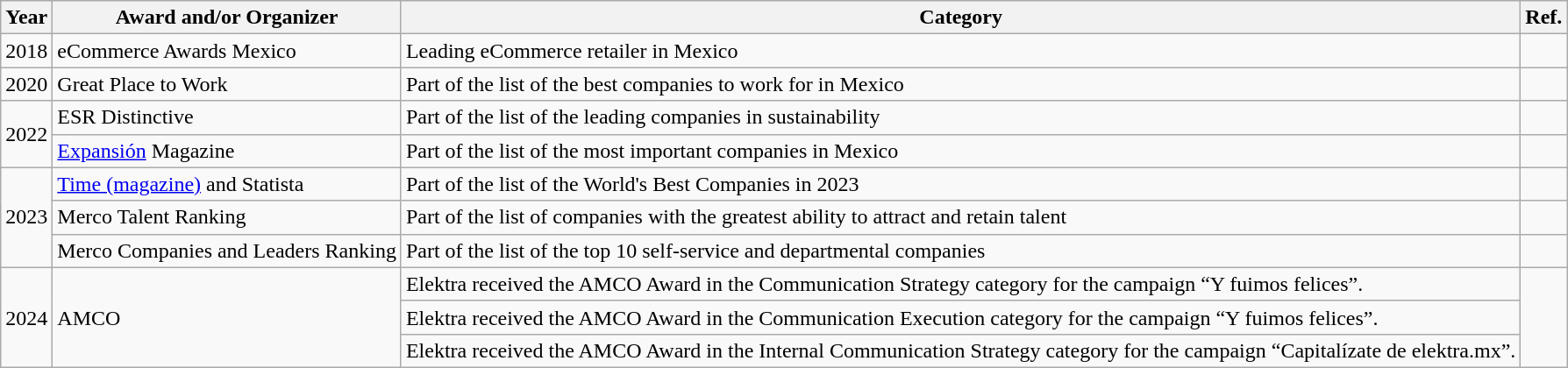<table class="wikitable">
<tr>
<th>Year</th>
<th><strong>Award and/or Organizer</strong></th>
<th><strong>Category</strong></th>
<th>Ref.</th>
</tr>
<tr>
<td>2018</td>
<td>eCommerce Awards Mexico</td>
<td>Leading eCommerce retailer in Mexico</td>
<td></td>
</tr>
<tr>
<td>2020</td>
<td>Great Place to Work</td>
<td>Part of the list of the best companies to work for in Mexico</td>
<td></td>
</tr>
<tr>
<td rowspan="2">2022</td>
<td>ESR Distinctive</td>
<td>Part of the list of the leading companies in sustainability</td>
<td></td>
</tr>
<tr>
<td><a href='#'>Expansión</a> Magazine</td>
<td>Part of the list of the most important companies in Mexico</td>
<td></td>
</tr>
<tr>
<td rowspan="3">2023</td>
<td><a href='#'>Time (magazine)</a> and Statista</td>
<td>Part of the list of the World's Best Companies in 2023</td>
<td></td>
</tr>
<tr>
<td>Merco Talent Ranking</td>
<td>Part of the list of companies with the greatest ability to attract and retain talent</td>
<td></td>
</tr>
<tr>
<td>Merco Companies and Leaders Ranking</td>
<td>Part of the list of the top 10 self-service and departmental companies</td>
<td></td>
</tr>
<tr>
<td rowspan="3">2024</td>
<td rowspan="3">AMCO</td>
<td>Elektra received the AMCO Award in the Communication Strategy category for the campaign “Y fuimos felices”.</td>
<td rowspan="3"></td>
</tr>
<tr>
<td>Elektra received the AMCO Award in the Communication Execution category for the campaign “Y fuimos felices”.</td>
</tr>
<tr>
<td>Elektra received the AMCO Award in the Internal Communication Strategy category for the campaign “Capitalízate de elektra.mx”.</td>
</tr>
</table>
